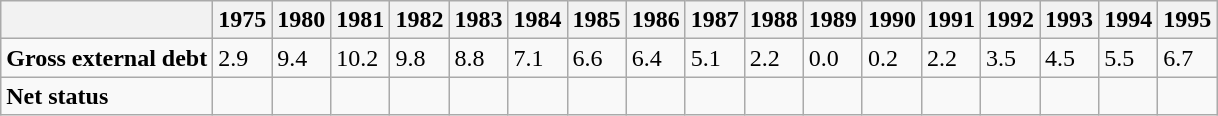<table class="wikitable">
<tr>
<th></th>
<th>1975</th>
<th>1980</th>
<th>1981</th>
<th>1982</th>
<th>1983</th>
<th>1984</th>
<th>1985</th>
<th>1986</th>
<th>1987</th>
<th>1988</th>
<th>1989</th>
<th>1990</th>
<th>1991</th>
<th>1992</th>
<th>1993</th>
<th>1994</th>
<th>1995</th>
</tr>
<tr>
<td><strong>Gross external debt</strong></td>
<td>2.9</td>
<td>9.4</td>
<td>10.2</td>
<td>9.8</td>
<td>8.8</td>
<td>7.1</td>
<td>6.6</td>
<td>6.4</td>
<td>5.1</td>
<td>2.2</td>
<td>0.0</td>
<td>0.2</td>
<td>2.2</td>
<td>3.5</td>
<td>4.5</td>
<td>5.5</td>
<td>6.7</td>
</tr>
<tr>
<td><strong>Net status</strong></td>
<td></td>
<td></td>
<td></td>
<td></td>
<td></td>
<td></td>
<td></td>
<td></td>
<td></td>
<td></td>
<td></td>
<td></td>
<td></td>
<td></td>
<td></td>
<td></td>
<td></td>
</tr>
</table>
